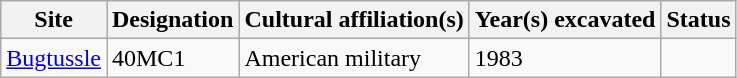<table class="wikitable">
<tr>
<th>Site</th>
<th>Designation</th>
<th>Cultural affiliation(s)</th>
<th>Year(s) excavated</th>
<th>Status</th>
</tr>
<tr>
<td><a href='#'>Bugtussle</a></td>
<td>40MC1</td>
<td>American military</td>
<td>1983</td>
<td></td>
</tr>
</table>
